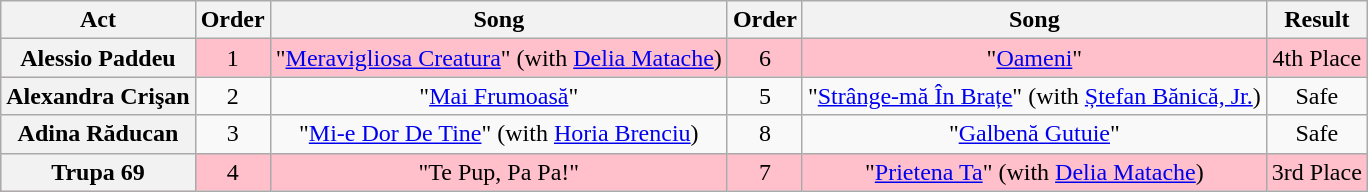<table class="wikitable plainrowheaders" style="text-align:center;">
<tr>
<th scope="col">Act</th>
<th scope="col">Order</th>
<th scope="col">Song</th>
<th scope="col">Order</th>
<th scope="col">Song</th>
<th scope="col">Result</th>
</tr>
<tr bgcolor=pink>
<th scope="row">Alessio Paddeu</th>
<td>1</td>
<td>"<a href='#'>Meravigliosa Creatura</a>" (with <a href='#'>Delia Matache</a>)</td>
<td>6</td>
<td>"<a href='#'>Oameni</a>"</td>
<td>4th Place</td>
</tr>
<tr>
<th scope="row">Alexandra Crişan</th>
<td>2</td>
<td>"<a href='#'>Mai Frumoasă</a>"</td>
<td>5</td>
<td>"<a href='#'>Strânge-mă În Brațe</a>" (with <a href='#'>Ștefan Bănică, Jr.</a>)</td>
<td>Safe</td>
</tr>
<tr>
<th scope="row">Adina Răducan</th>
<td>3</td>
<td>"<a href='#'>Mi-e Dor De Tine</a>" (with <a href='#'>Horia Brenciu</a>)</td>
<td>8</td>
<td>"<a href='#'>Galbenă Gutuie</a>"</td>
<td>Safe</td>
</tr>
<tr bgcolor=pink>
<th scope="row">Trupa 69</th>
<td>4</td>
<td>"Te Pup, Pa Pa!"</td>
<td>7</td>
<td>"<a href='#'>Prietena Ta</a>" (with <a href='#'>Delia Matache</a>)</td>
<td>3rd Place</td>
</tr>
</table>
